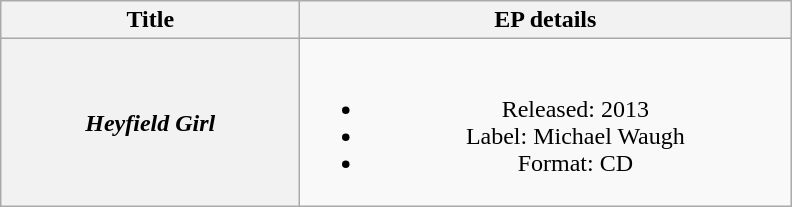<table class="wikitable plainrowheaders" style="text-align:center">
<tr>
<th scope="col" rowspan="1" style="width:12em;">Title</th>
<th scope="col" rowspan="1" style="width:20em;">EP details</th>
</tr>
<tr>
<th scope="row"><em>Heyfield Girl</em></th>
<td><br><ul><li>Released: 2013</li><li>Label: Michael Waugh</li><li>Format: CD</li></ul></td>
</tr>
</table>
